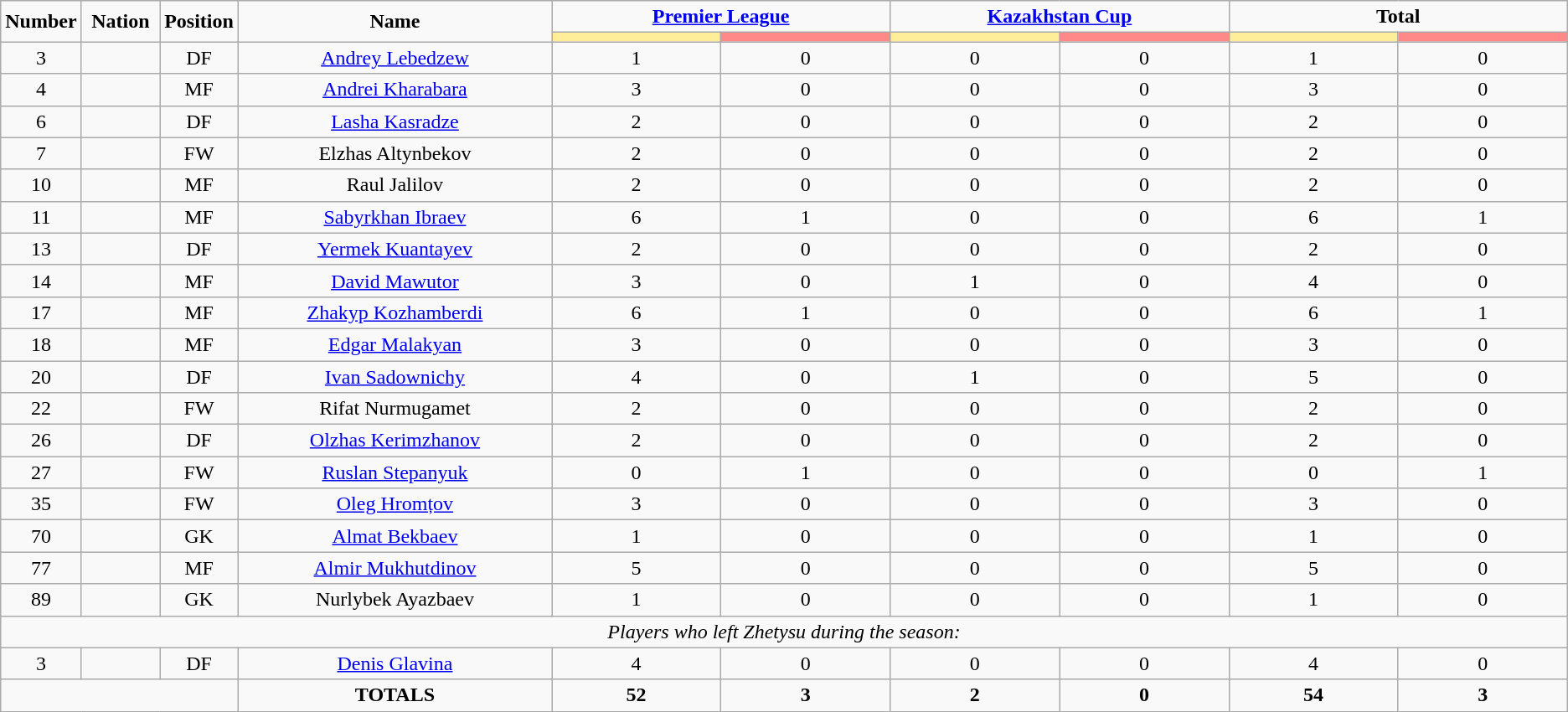<table class="wikitable" style="text-align:center;">
<tr>
<td rowspan="2"  style="width:5%; text-align:center;"><strong>Number</strong></td>
<td rowspan="2"  style="width:5%; text-align:center;"><strong>Nation</strong></td>
<td rowspan="2"  style="width:5%; text-align:center;"><strong>Position</strong></td>
<td rowspan="2"  style="width:20%; text-align:center;"><strong>Name</strong></td>
<td colspan="2" style="text-align:center;"><strong><a href='#'>Premier League</a></strong></td>
<td colspan="2" style="text-align:center;"><strong><a href='#'>Kazakhstan Cup</a></strong></td>
<td colspan="2" style="text-align:center;"><strong>Total</strong></td>
</tr>
<tr>
<th style="width:60px; background:#fe9;"></th>
<th style="width:60px; background:#ff8888;"></th>
<th style="width:60px; background:#fe9;"></th>
<th style="width:60px; background:#ff8888;"></th>
<th style="width:60px; background:#fe9;"></th>
<th style="width:60px; background:#ff8888;"></th>
</tr>
<tr>
<td>3</td>
<td></td>
<td>DF</td>
<td><a href='#'>Andrey Lebedzew</a></td>
<td>1</td>
<td>0</td>
<td>0</td>
<td>0</td>
<td>1</td>
<td>0</td>
</tr>
<tr>
<td>4</td>
<td></td>
<td>MF</td>
<td><a href='#'>Andrei Kharabara</a></td>
<td>3</td>
<td>0</td>
<td>0</td>
<td>0</td>
<td>3</td>
<td>0</td>
</tr>
<tr>
<td>6</td>
<td></td>
<td>DF</td>
<td><a href='#'>Lasha Kasradze</a></td>
<td>2</td>
<td>0</td>
<td>0</td>
<td>0</td>
<td>2</td>
<td>0</td>
</tr>
<tr>
<td>7</td>
<td></td>
<td>FW</td>
<td>Elzhas Altynbekov</td>
<td>2</td>
<td>0</td>
<td>0</td>
<td>0</td>
<td>2</td>
<td>0</td>
</tr>
<tr>
<td>10</td>
<td></td>
<td>MF</td>
<td>Raul Jalilov</td>
<td>2</td>
<td>0</td>
<td>0</td>
<td>0</td>
<td>2</td>
<td>0</td>
</tr>
<tr>
<td>11</td>
<td></td>
<td>MF</td>
<td><a href='#'>Sabyrkhan Ibraev</a></td>
<td>6</td>
<td>1</td>
<td>0</td>
<td>0</td>
<td>6</td>
<td>1</td>
</tr>
<tr>
<td>13</td>
<td></td>
<td>DF</td>
<td><a href='#'>Yermek Kuantayev</a></td>
<td>2</td>
<td>0</td>
<td>0</td>
<td>0</td>
<td>2</td>
<td>0</td>
</tr>
<tr>
<td>14</td>
<td></td>
<td>MF</td>
<td><a href='#'>David Mawutor</a></td>
<td>3</td>
<td>0</td>
<td>1</td>
<td>0</td>
<td>4</td>
<td>0</td>
</tr>
<tr>
<td>17</td>
<td></td>
<td>MF</td>
<td><a href='#'>Zhakyp Kozhamberdi</a></td>
<td>6</td>
<td>1</td>
<td>0</td>
<td>0</td>
<td>6</td>
<td>1</td>
</tr>
<tr>
<td>18</td>
<td></td>
<td>MF</td>
<td><a href='#'>Edgar Malakyan</a></td>
<td>3</td>
<td>0</td>
<td>0</td>
<td>0</td>
<td>3</td>
<td>0</td>
</tr>
<tr>
<td>20</td>
<td></td>
<td>DF</td>
<td><a href='#'>Ivan Sadownichy</a></td>
<td>4</td>
<td>0</td>
<td>1</td>
<td>0</td>
<td>5</td>
<td>0</td>
</tr>
<tr>
<td>22</td>
<td></td>
<td>FW</td>
<td>Rifat Nurmugamet</td>
<td>2</td>
<td>0</td>
<td>0</td>
<td>0</td>
<td>2</td>
<td>0</td>
</tr>
<tr>
<td>26</td>
<td></td>
<td>DF</td>
<td><a href='#'>Olzhas Kerimzhanov</a></td>
<td>2</td>
<td>0</td>
<td>0</td>
<td>0</td>
<td>2</td>
<td>0</td>
</tr>
<tr>
<td>27</td>
<td></td>
<td>FW</td>
<td><a href='#'>Ruslan Stepanyuk</a></td>
<td>0</td>
<td>1</td>
<td>0</td>
<td>0</td>
<td>0</td>
<td>1</td>
</tr>
<tr>
<td>35</td>
<td></td>
<td>FW</td>
<td><a href='#'>Oleg Hromțov</a></td>
<td>3</td>
<td>0</td>
<td>0</td>
<td>0</td>
<td>3</td>
<td>0</td>
</tr>
<tr>
<td>70</td>
<td></td>
<td>GK</td>
<td><a href='#'>Almat Bekbaev</a></td>
<td>1</td>
<td>0</td>
<td>0</td>
<td>0</td>
<td>1</td>
<td>0</td>
</tr>
<tr>
<td>77</td>
<td></td>
<td>MF</td>
<td><a href='#'>Almir Mukhutdinov</a></td>
<td>5</td>
<td>0</td>
<td>0</td>
<td>0</td>
<td>5</td>
<td>0</td>
</tr>
<tr>
<td>89</td>
<td></td>
<td>GK</td>
<td>Nurlybek Ayazbaev</td>
<td>1</td>
<td>0</td>
<td>0</td>
<td>0</td>
<td>1</td>
<td>0</td>
</tr>
<tr>
<td colspan="14"><em>Players who left Zhetysu during the season:</em></td>
</tr>
<tr>
<td>3</td>
<td></td>
<td>DF</td>
<td><a href='#'>Denis Glavina</a></td>
<td>4</td>
<td>0</td>
<td>0</td>
<td>0</td>
<td>4</td>
<td>0</td>
</tr>
<tr>
<td colspan="3"></td>
<td><strong>TOTALS</strong></td>
<td><strong>52</strong></td>
<td><strong>3</strong></td>
<td><strong>2</strong></td>
<td><strong>0</strong></td>
<td><strong>54</strong></td>
<td><strong>3</strong></td>
</tr>
</table>
